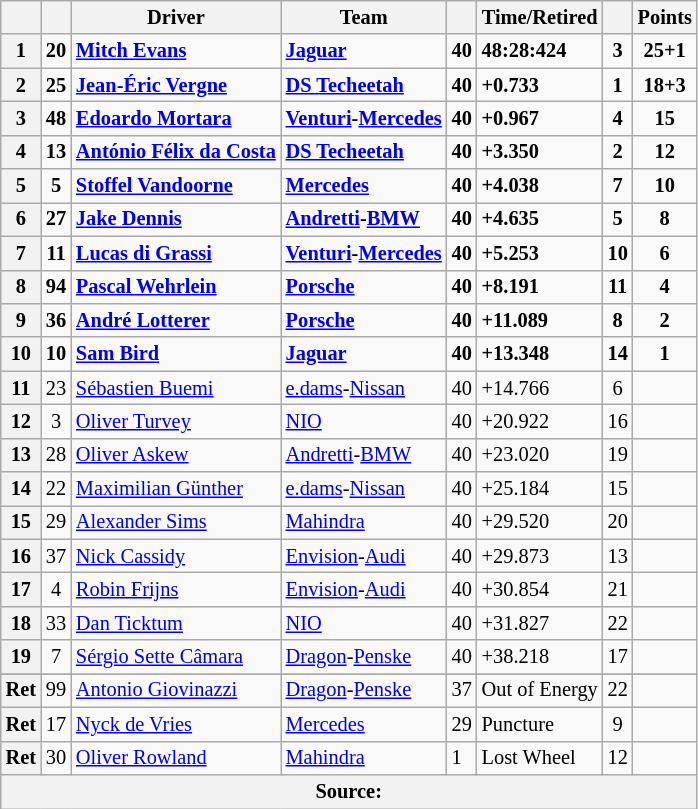<table class="wikitable sortable" style="font-size: 85%">
<tr>
<th scope="col"></th>
<th scope="col"></th>
<th scope="col">Driver</th>
<th scope="col">Team</th>
<th scope="col"></th>
<th scope="col" class="unsortable">Time/Retired</th>
<th scope="col"></th>
<th scope="col">Points</th>
</tr>
<tr>
<th scope="row">1</th>
<td align="center"><strong>20</strong></td>
<td><strong> <a href='#'>Mitch Evans</a></strong></td>
<td><strong><a href='#'>Jaguar</a></strong></td>
<td><strong>40</strong></td>
<td><strong>48:28:424</strong></td>
<td align="center"><strong>3</strong></td>
<td align="center"><strong>25+1</strong></td>
</tr>
<tr>
<th scope="row">2</th>
<td align="center"><strong>25</strong></td>
<td><strong> <a href='#'>Jean-Éric Vergne</a></strong></td>
<td><strong><a href='#'>DS Techeetah</a></strong></td>
<td><strong>40</strong></td>
<td><strong>+0.733</strong></td>
<td align="center"><strong>1</strong></td>
<td align="center"><strong>18+3</strong></td>
</tr>
<tr>
<th scope="row">3</th>
<td align="center"><strong>48</strong></td>
<td><strong> <a href='#'>Edoardo Mortara</a></strong></td>
<td><strong><a href='#'>Venturi</a>-<a href='#'>Mercedes</a></strong></td>
<td><strong>40</strong></td>
<td><strong>+0.967</strong></td>
<td align="center"><strong>4</strong></td>
<td align="center"><strong>15</strong></td>
</tr>
<tr>
<th scope="row">4</th>
<td align="center"><strong>13</strong></td>
<td><strong> <a href='#'>António Félix da Costa</a></strong></td>
<td><strong><a href='#'>DS Techeetah</a></strong></td>
<td><strong>40</strong></td>
<td><strong>+3.350</strong></td>
<td align="center"><strong>2</strong></td>
<td align="center"><strong>12</strong></td>
</tr>
<tr>
<th scope="row">5</th>
<td align="center"><strong>5</strong></td>
<td><strong> <a href='#'>Stoffel Vandoorne</a></strong></td>
<td><strong><a href='#'>Mercedes</a></strong></td>
<td><strong>40</strong></td>
<td><strong>+4.038</strong></td>
<td align="center"><strong>7</strong></td>
<td align="center"><strong>10</strong></td>
</tr>
<tr>
<th scope="row">6</th>
<td align="center"><strong>27</strong></td>
<td><strong> <a href='#'>Jake Dennis</a></strong></td>
<td><strong><a href='#'>Andretti</a>-<a href='#'>BMW</a></strong></td>
<td><strong>40</strong></td>
<td><strong>+4.635</strong></td>
<td align="center"><strong>5</strong></td>
<td align="center"><strong>8</strong></td>
</tr>
<tr>
<th scope="row">7</th>
<td align="center"><strong>11</strong></td>
<td><strong> <a href='#'>Lucas di Grassi</a></strong></td>
<td><strong><a href='#'>Venturi</a>-<a href='#'>Mercedes</a></strong></td>
<td><strong>40</strong></td>
<td><strong>+5.253</strong></td>
<td align="center"><strong>10</strong></td>
<td align="center"><strong>6</strong></td>
</tr>
<tr>
<th scope="row">8</th>
<td align="center"><strong>94</strong></td>
<td><strong> <a href='#'>Pascal Wehrlein</a></strong></td>
<td><strong><a href='#'>Porsche</a></strong></td>
<td><strong>40</strong></td>
<td><strong>+8.191</strong></td>
<td align="center"><strong>11</strong></td>
<td align="center"><strong>4</strong></td>
</tr>
<tr>
<th scope="row">9</th>
<td align="center"><strong>36</strong></td>
<td><strong> <a href='#'>André Lotterer</a></strong></td>
<td><strong><a href='#'>Porsche</a></strong></td>
<td><strong>40</strong></td>
<td><strong>+11.089</strong></td>
<td align="center"><strong>8</strong></td>
<td align="center"><strong>2</strong></td>
</tr>
<tr>
<th scope="row">10</th>
<td align="center"><strong>10</strong></td>
<td><strong> <a href='#'>Sam Bird</a></strong></td>
<td><strong><a href='#'>Jaguar</a></strong></td>
<td><strong>40</strong></td>
<td><strong>+13.348</strong></td>
<td align="center"><strong>14</strong></td>
<td align="center"><strong>1</strong></td>
</tr>
<tr>
<th scope="row">11</th>
<td align="center">23</td>
<td> <a href='#'>Sébastien Buemi</a></td>
<td><a href='#'>e.dams</a>-<a href='#'>Nissan</a></td>
<td>40</td>
<td>+14.766</td>
<td align="center">6</td>
<td align="center"></td>
</tr>
<tr>
<th scope="row">12</th>
<td align="center">3</td>
<td> <a href='#'>Oliver Turvey</a></td>
<td><a href='#'>NIO</a></td>
<td>40</td>
<td>+20.922</td>
<td align="center">16</td>
<td align="center"></td>
</tr>
<tr>
<th scope="row">13</th>
<td align="center">28</td>
<td> <a href='#'>Oliver Askew</a></td>
<td><a href='#'>Andretti</a>-<a href='#'>BMW</a></td>
<td>40</td>
<td>+23.020</td>
<td align="center">19</td>
<td align="center"></td>
</tr>
<tr>
<th scope="row">14</th>
<td align="center">22</td>
<td> <a href='#'>Maximilian Günther</a></td>
<td><a href='#'>e.dams</a>-<a href='#'>Nissan</a></td>
<td>40</td>
<td>+25.184</td>
<td align="center">15</td>
<td align="center"></td>
</tr>
<tr>
<th scope="row">15</th>
<td align="center">29</td>
<td> <a href='#'>Alexander Sims</a></td>
<td><a href='#'>Mahindra</a></td>
<td>40</td>
<td>+29.520</td>
<td align="center">20</td>
<td align="center"></td>
</tr>
<tr>
<th scope="row">16</th>
<td align="center">37</td>
<td> <a href='#'>Nick Cassidy</a></td>
<td><a href='#'>Envision</a>-<a href='#'>Audi</a></td>
<td>40</td>
<td>+29.873</td>
<td align="center">13</td>
<td align="center"></td>
</tr>
<tr>
<th scope="row">17</th>
<td align="center">4</td>
<td> <a href='#'>Robin Frijns</a></td>
<td><a href='#'>Envision</a>-<a href='#'>Audi</a></td>
<td>40</td>
<td>+30.854</td>
<td align="center">21</td>
<td align="center"></td>
</tr>
<tr>
<th scope="row">18</th>
<td align="center">33</td>
<td> <a href='#'>Dan Ticktum</a></td>
<td><a href='#'>NIO</a></td>
<td>40</td>
<td>+31.827</td>
<td align="center">22</td>
<td align="center"></td>
</tr>
<tr>
<th scope="row">19</th>
<td align="center">7</td>
<td> <a href='#'>Sérgio Sette Câmara</a></td>
<td><a href='#'>Dragon</a>-<a href='#'>Penske</a></td>
<td>40</td>
<td>+38.218</td>
<td align="center">17</td>
<td align="center"></td>
</tr>
<tr>
</tr>
<tr>
<th scope="row">Ret</th>
<td align="center">99</td>
<td data-sort-value=" "> <a href='#'>Antonio Giovinazzi</a></td>
<td><a href='#'>Dragon</a>-<a href='#'>Penske</a></td>
<td>37</td>
<td>Out of Energy</td>
<td align="center">22</td>
<td align="center"></td>
</tr>
<tr>
<th scope="row">Ret</th>
<td align="center">17</td>
<td> <a href='#'>Nyck de Vries</a></td>
<td><a href='#'>Mercedes</a></td>
<td>29</td>
<td>Puncture</td>
<td align="center">9</td>
<td align="center"></td>
</tr>
<tr>
<th scope="row">Ret</th>
<td align="center">30</td>
<td> <a href='#'>Oliver Rowland</a></td>
<td><a href='#'>Mahindra</a></td>
<td>1</td>
<td>Lost Wheel</td>
<td align="center">12</td>
<td></td>
</tr>
<tr>
<th colspan="8">Source:</th>
</tr>
</table>
